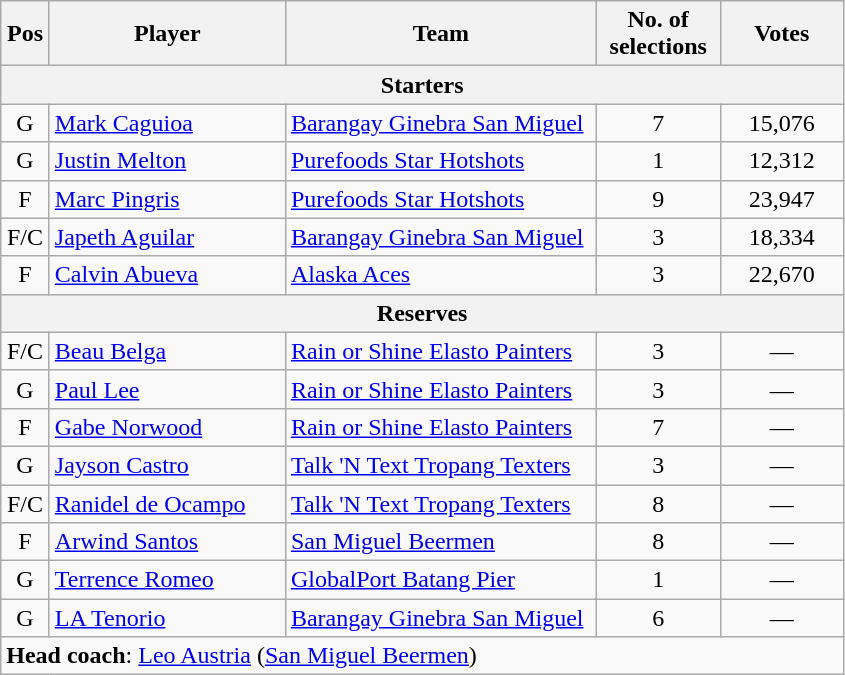<table class="wikitable" style="text-align:center">
<tr>
<th scope="col" width="25px">Pos</th>
<th scope="col" width="150px">Player</th>
<th scope="col" width="200px">Team</th>
<th scope="col" width="75px">No. of selections</th>
<th scope="col" width="75px">Votes</th>
</tr>
<tr>
<th scope="col" colspan="5">Starters</th>
</tr>
<tr>
<td>G</td>
<td style="text-align:left"><a href='#'>Mark Caguioa</a></td>
<td style="text-align:left"><a href='#'>Barangay Ginebra San Miguel</a></td>
<td>7</td>
<td>15,076</td>
</tr>
<tr>
<td>G</td>
<td style="text-align:left"><a href='#'>Justin Melton</a></td>
<td style="text-align:left"><a href='#'>Purefoods Star Hotshots</a></td>
<td>1</td>
<td>12,312</td>
</tr>
<tr>
<td>F</td>
<td style="text-align:left"><a href='#'>Marc Pingris</a></td>
<td style="text-align:left"><a href='#'>Purefoods Star Hotshots</a></td>
<td>9</td>
<td>23,947</td>
</tr>
<tr>
<td>F/C</td>
<td style="text-align:left"><a href='#'>Japeth Aguilar</a></td>
<td style="text-align:left"><a href='#'>Barangay Ginebra San Miguel</a></td>
<td>3</td>
<td>18,334</td>
</tr>
<tr>
<td>F</td>
<td style="text-align:left"><a href='#'>Calvin Abueva</a></td>
<td style="text-align:left"><a href='#'>Alaska Aces</a></td>
<td>3</td>
<td>22,670</td>
</tr>
<tr>
<th scope="col" colspan="5">Reserves</th>
</tr>
<tr>
<td>F/C</td>
<td style="text-align:left"><a href='#'>Beau Belga</a></td>
<td style="text-align:left"><a href='#'>Rain or Shine Elasto Painters</a></td>
<td>3</td>
<td>—</td>
</tr>
<tr>
<td>G</td>
<td style="text-align:left"><a href='#'>Paul Lee</a></td>
<td style="text-align:left"><a href='#'>Rain or Shine Elasto Painters</a></td>
<td>3</td>
<td>—</td>
</tr>
<tr>
<td>F</td>
<td style="text-align:left"><a href='#'>Gabe Norwood</a></td>
<td style="text-align:left"><a href='#'>Rain or Shine Elasto Painters</a></td>
<td>7</td>
<td>—</td>
</tr>
<tr>
<td>G</td>
<td style="text-align:left"><a href='#'>Jayson Castro</a></td>
<td style="text-align:left"><a href='#'>Talk 'N Text Tropang Texters</a></td>
<td>3</td>
<td>—</td>
</tr>
<tr>
<td>F/C</td>
<td style="text-align:left"><a href='#'>Ranidel de Ocampo</a></td>
<td style="text-align:left"><a href='#'>Talk 'N Text Tropang Texters</a></td>
<td>8</td>
<td>—</td>
</tr>
<tr>
<td>F</td>
<td style="text-align:left"><a href='#'>Arwind Santos</a></td>
<td style="text-align:left"><a href='#'>San Miguel Beermen</a></td>
<td>8</td>
<td>—</td>
</tr>
<tr>
<td>G</td>
<td style="text-align:left"><a href='#'>Terrence Romeo</a></td>
<td style="text-align:left"><a href='#'>GlobalPort Batang Pier</a></td>
<td>1</td>
<td>—</td>
</tr>
<tr>
<td>G</td>
<td style="text-align:left"><a href='#'>LA Tenorio</a></td>
<td style="text-align:left"><a href='#'>Barangay Ginebra San Miguel</a></td>
<td>6</td>
<td>—</td>
</tr>
<tr>
<td style="text-align:left" colspan="5"><strong>Head coach</strong>: <a href='#'>Leo Austria</a> (<a href='#'>San Miguel Beermen</a>)</td>
</tr>
</table>
